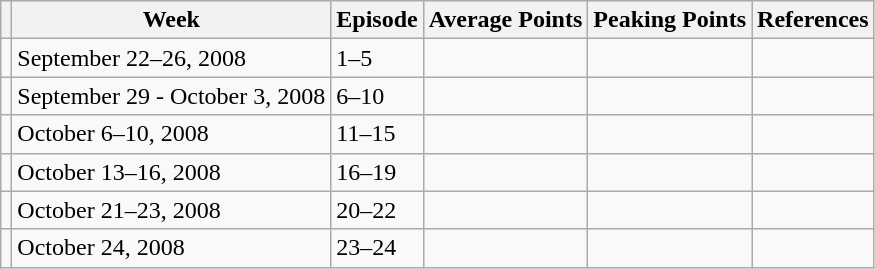<table class="wikitable">
<tr>
<th></th>
<th>Week</th>
<th>Episode</th>
<th>Average Points</th>
<th>Peaking Points</th>
<th>References</th>
</tr>
<tr>
<td></td>
<td>September 22–26, 2008</td>
<td>1–5</td>
<td></td>
<td></td>
<td></td>
</tr>
<tr>
<td></td>
<td>September 29 - October 3, 2008</td>
<td>6–10</td>
<td></td>
<td></td>
<td></td>
</tr>
<tr>
<td></td>
<td>October 6–10, 2008</td>
<td>11–15</td>
<td></td>
<td></td>
<td></td>
</tr>
<tr>
<td></td>
<td>October 13–16, 2008</td>
<td>16–19</td>
<td></td>
<td></td>
<td></td>
</tr>
<tr>
<td></td>
<td>October 21–23, 2008</td>
<td>20–22</td>
<td></td>
<td></td>
<td></td>
</tr>
<tr>
<td></td>
<td>October 24, 2008</td>
<td>23–24</td>
<td></td>
<td></td>
<td></td>
</tr>
</table>
